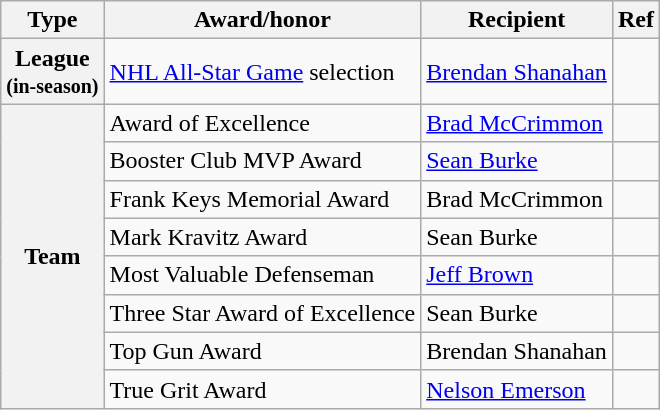<table class="wikitable">
<tr>
<th scope="col">Type</th>
<th scope="col">Award/honor</th>
<th scope="col">Recipient</th>
<th scope="col">Ref</th>
</tr>
<tr>
<th scope="row">League<br><small>(in-season)</small></th>
<td><a href='#'>NHL All-Star Game</a> selection</td>
<td><a href='#'>Brendan Shanahan</a></td>
<td></td>
</tr>
<tr>
<th scope="row" rowspan="8">Team</th>
<td>Award of Excellence</td>
<td><a href='#'>Brad McCrimmon</a></td>
<td></td>
</tr>
<tr>
<td>Booster Club MVP Award</td>
<td><a href='#'>Sean Burke</a></td>
<td></td>
</tr>
<tr>
<td>Frank Keys Memorial Award</td>
<td>Brad McCrimmon</td>
<td></td>
</tr>
<tr>
<td>Mark Kravitz Award</td>
<td>Sean Burke</td>
<td></td>
</tr>
<tr>
<td>Most Valuable Defenseman</td>
<td><a href='#'>Jeff Brown</a></td>
<td></td>
</tr>
<tr>
<td>Three Star Award of Excellence</td>
<td>Sean Burke</td>
<td></td>
</tr>
<tr>
<td>Top Gun Award</td>
<td>Brendan Shanahan</td>
<td></td>
</tr>
<tr>
<td>True Grit Award</td>
<td><a href='#'>Nelson Emerson</a></td>
<td></td>
</tr>
</table>
